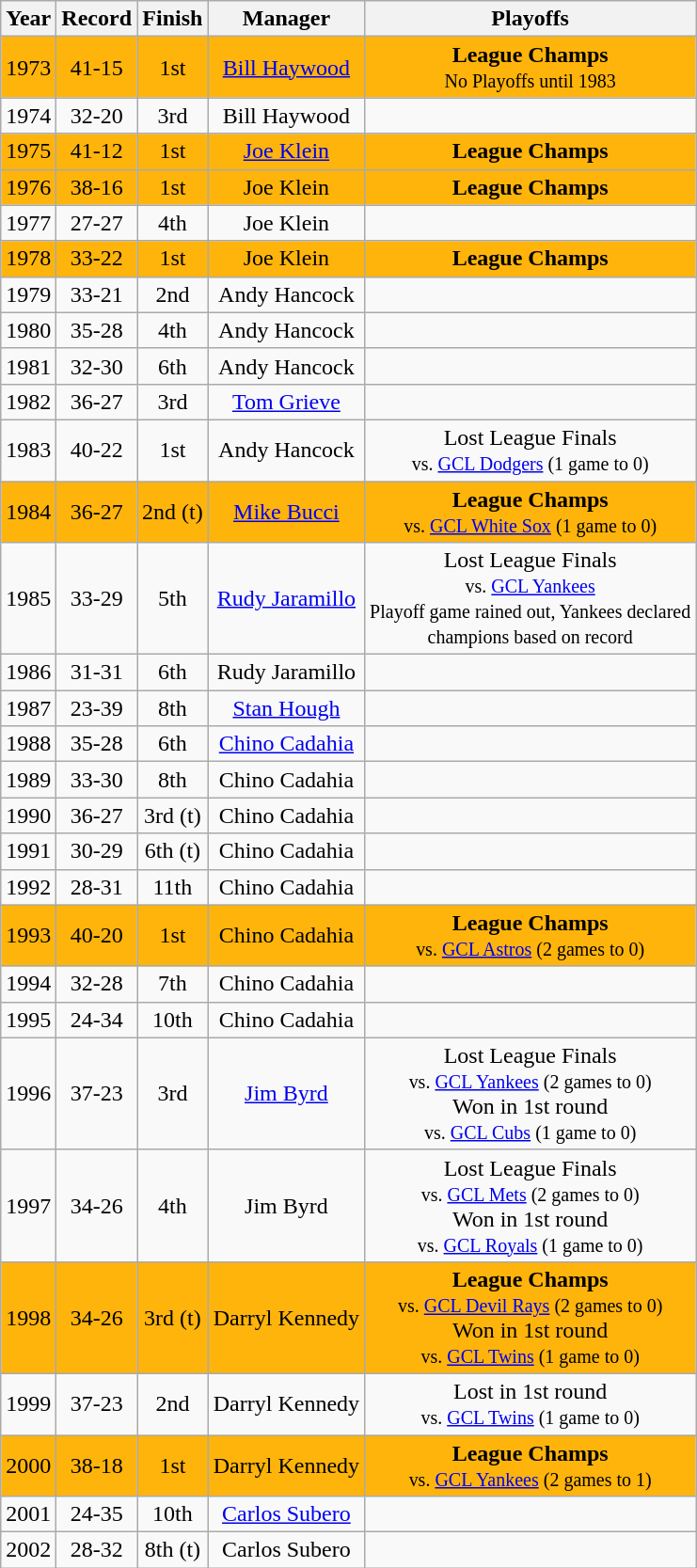<table class="wikitable">
<tr>
<th>Year</th>
<th>Record</th>
<th>Finish</th>
<th>Manager</th>
<th>Playoffs</th>
</tr>
<tr align=center bgcolor="#FFB40B">
<td>1973</td>
<td>41-15</td>
<td>1st</td>
<td><a href='#'>Bill Haywood</a></td>
<td><strong>League Champs</strong><br><small>No Playoffs until 1983</small></td>
</tr>
<tr align=center>
<td>1974</td>
<td>32-20</td>
<td>3rd</td>
<td>Bill Haywood</td>
<td></td>
</tr>
<tr align=center bgcolor="#FFB40B">
<td>1975</td>
<td>41-12</td>
<td>1st</td>
<td><a href='#'>Joe Klein</a></td>
<td><strong>League Champs</strong></td>
</tr>
<tr align=center bgcolor="#FFB40B">
<td>1976</td>
<td>38-16</td>
<td>1st</td>
<td>Joe Klein</td>
<td><strong>League Champs</strong></td>
</tr>
<tr align=center>
<td>1977</td>
<td>27-27</td>
<td>4th</td>
<td>Joe Klein</td>
<td></td>
</tr>
<tr align=center bgcolor="#FFB40B">
<td>1978</td>
<td>33-22</td>
<td>1st</td>
<td>Joe Klein</td>
<td><strong>League Champs</strong></td>
</tr>
<tr align=center>
<td>1979</td>
<td>33-21</td>
<td>2nd</td>
<td>Andy Hancock</td>
<td></td>
</tr>
<tr align=center>
<td>1980</td>
<td>35-28</td>
<td>4th</td>
<td>Andy Hancock</td>
<td></td>
</tr>
<tr align=center>
<td>1981</td>
<td>32-30</td>
<td>6th</td>
<td>Andy Hancock</td>
<td></td>
</tr>
<tr align=center>
<td>1982</td>
<td>36-27</td>
<td>3rd</td>
<td><a href='#'>Tom Grieve</a></td>
<td></td>
</tr>
<tr align=center>
<td>1983</td>
<td>40-22</td>
<td>1st</td>
<td>Andy Hancock</td>
<td>Lost League Finals<br><small>vs. <a href='#'>GCL Dodgers</a> (1 game to 0)</small></td>
</tr>
<tr align=center bgcolor="#FFB40B">
<td>1984</td>
<td>36-27</td>
<td>2nd (t)</td>
<td><a href='#'>Mike Bucci</a></td>
<td><strong>League Champs</strong><br><small>vs. <a href='#'>GCL White Sox</a> (1 game to 0)</small></td>
</tr>
<tr align=center>
<td>1985</td>
<td>33-29</td>
<td>5th</td>
<td><a href='#'>Rudy Jaramillo</a></td>
<td>Lost League Finals<br><small>vs. <a href='#'>GCL Yankees</a><br>Playoff game rained out, Yankees declared<br>champions based on record</small></td>
</tr>
<tr align=center>
<td>1986</td>
<td>31-31</td>
<td>6th</td>
<td>Rudy Jaramillo</td>
<td></td>
</tr>
<tr align=center>
<td>1987</td>
<td>23-39</td>
<td>8th</td>
<td><a href='#'>Stan Hough</a></td>
<td></td>
</tr>
<tr align=center>
<td>1988</td>
<td>35-28</td>
<td>6th</td>
<td><a href='#'>Chino Cadahia</a></td>
<td></td>
</tr>
<tr align=center>
<td>1989</td>
<td>33-30</td>
<td>8th</td>
<td>Chino Cadahia</td>
<td></td>
</tr>
<tr align=center>
<td>1990</td>
<td>36-27</td>
<td>3rd (t)</td>
<td>Chino Cadahia</td>
<td></td>
</tr>
<tr align=center>
<td>1991</td>
<td>30-29</td>
<td>6th (t)</td>
<td>Chino Cadahia</td>
<td></td>
</tr>
<tr align=center>
<td>1992</td>
<td>28-31</td>
<td>11th</td>
<td>Chino Cadahia</td>
<td></td>
</tr>
<tr align=center bgcolor="#FFB40B">
<td>1993</td>
<td>40-20</td>
<td>1st</td>
<td>Chino Cadahia</td>
<td><strong>League Champs</strong><br><small>vs. <a href='#'>GCL Astros</a> (2 games to 0)</small></td>
</tr>
<tr align=center>
<td>1994</td>
<td>32-28</td>
<td>7th</td>
<td>Chino Cadahia</td>
<td></td>
</tr>
<tr align=center>
<td>1995</td>
<td>24-34</td>
<td>10th</td>
<td>Chino Cadahia</td>
<td></td>
</tr>
<tr align=center>
<td>1996</td>
<td>37-23</td>
<td>3rd</td>
<td><a href='#'>Jim Byrd</a></td>
<td>Lost League Finals<br><small>vs. <a href='#'>GCL Yankees</a> (2 games to 0)</small><br>Won in 1st round<br><small>vs. <a href='#'>GCL Cubs</a> (1 game to 0)</small></td>
</tr>
<tr align=center>
<td>1997</td>
<td>34-26</td>
<td>4th</td>
<td>Jim Byrd</td>
<td>Lost League Finals<br><small>vs. <a href='#'>GCL Mets</a> (2 games to 0)</small><br>Won in 1st round<br><small>vs. <a href='#'>GCL Royals</a> (1 game to 0)</small></td>
</tr>
<tr align=center bgcolor="#FFB40B">
<td>1998</td>
<td>34-26</td>
<td>3rd (t)</td>
<td>Darryl Kennedy</td>
<td><strong>League Champs</strong><br><small>vs. <a href='#'>GCL Devil Rays</a> (2 games to 0)</small><br>Won in 1st round<br><small>vs. <a href='#'>GCL Twins</a> (1 game to 0)</small></td>
</tr>
<tr align=center>
<td>1999</td>
<td>37-23</td>
<td>2nd</td>
<td>Darryl Kennedy</td>
<td>Lost in 1st round<br><small>vs. <a href='#'>GCL Twins</a> (1 game to 0)</small></td>
</tr>
<tr align=center bgcolor="#FFB40B">
<td>2000</td>
<td>38-18</td>
<td>1st</td>
<td>Darryl Kennedy</td>
<td><strong>League Champs</strong><br><small>vs. <a href='#'>GCL Yankees</a> (2 games to 1)</small></td>
</tr>
<tr align=center>
<td>2001</td>
<td>24-35</td>
<td>10th</td>
<td><a href='#'>Carlos Subero</a></td>
<td></td>
</tr>
<tr align=center>
<td>2002</td>
<td>28-32</td>
<td>8th (t)</td>
<td>Carlos Subero</td>
<td></td>
</tr>
</table>
